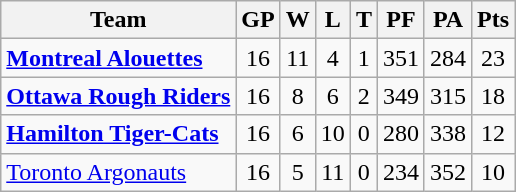<table class="wikitable" style="float:left; margin-right:1em">
<tr>
<th>Team</th>
<th>GP</th>
<th>W</th>
<th>L</th>
<th>T</th>
<th>PF</th>
<th>PA</th>
<th>Pts</th>
</tr>
<tr align="center">
<td align="left"><strong><a href='#'>Montreal Alouettes</a></strong></td>
<td>16</td>
<td>11</td>
<td>4</td>
<td>1</td>
<td>351</td>
<td>284</td>
<td>23</td>
</tr>
<tr align="center">
<td align="left"><strong><a href='#'>Ottawa Rough Riders</a></strong></td>
<td>16</td>
<td>8</td>
<td>6</td>
<td>2</td>
<td>349</td>
<td>315</td>
<td>18</td>
</tr>
<tr align="center">
<td align="left"><strong><a href='#'>Hamilton Tiger-Cats</a></strong></td>
<td>16</td>
<td>6</td>
<td>10</td>
<td>0</td>
<td>280</td>
<td>338</td>
<td>12</td>
</tr>
<tr align="center">
<td align="left"><a href='#'>Toronto Argonauts</a></td>
<td>16</td>
<td>5</td>
<td>11</td>
<td>0</td>
<td>234</td>
<td>352</td>
<td>10</td>
</tr>
</table>
